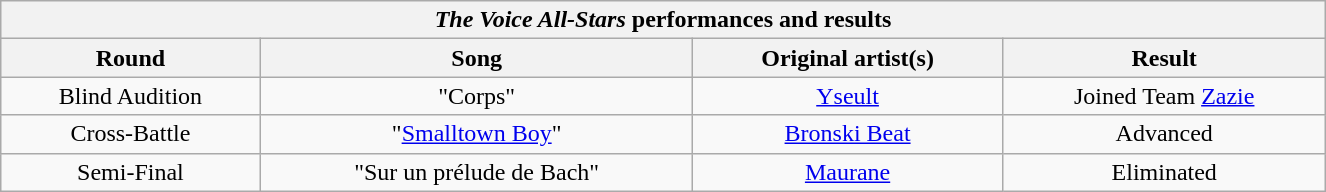<table class="wikitable collapsible" style="width:70%; margin:1em auto 1em auto; text-align:center;">
<tr>
<th colspan="4"><em>The Voice All-Stars</em> performances and results</th>
</tr>
<tr>
<th scope="col">Round</th>
<th scope="col">Song</th>
<th scope="col">Original artist(s)</th>
<th scope="col">Result</th>
</tr>
<tr>
<td>Blind Audition</td>
<td>"Corps"</td>
<td><a href='#'>Yseult</a></td>
<td>Joined Team <a href='#'>Zazie</a></td>
</tr>
<tr>
<td>Cross-Battle</td>
<td>"<a href='#'>Smalltown Boy</a>"</td>
<td><a href='#'>Bronski Beat</a></td>
<td>Advanced</td>
</tr>
<tr>
<td>Semi-Final</td>
<td>"Sur un prélude de Bach"</td>
<td><a href='#'>Maurane</a></td>
<td>Eliminated</td>
</tr>
</table>
